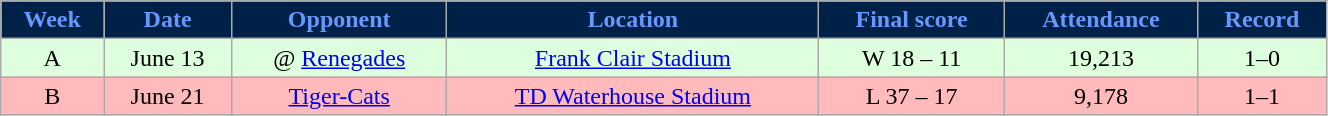<table class="wikitable" width="70%">
<tr align="center"  style="background:#002147;color:#6699FF;">
<td><strong>Week</strong></td>
<td><strong>Date</strong></td>
<td><strong>Opponent</strong></td>
<td><strong>Location</strong></td>
<td><strong>Final score</strong></td>
<td><strong>Attendance</strong></td>
<td><strong>Record</strong></td>
</tr>
<tr align="center" bgcolor="#ddffdd">
<td>A</td>
<td>June 13</td>
<td>@ <a href='#'>Renegades</a></td>
<td><a href='#'>Frank Clair Stadium</a></td>
<td>W 18 – 11</td>
<td>19,213</td>
<td>1–0</td>
</tr>
<tr align="center" bgcolor="#ffbbbb">
<td>B</td>
<td>June 21</td>
<td><a href='#'>Tiger-Cats</a></td>
<td><a href='#'>TD Waterhouse Stadium</a></td>
<td>L 37 – 17</td>
<td>9,178</td>
<td>1–1</td>
</tr>
</table>
